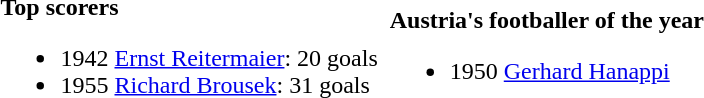<table cellpadding="3" border="0">
<tr>
<td><strong>Top scorers</strong><br><ul><li>1942 <a href='#'>Ernst Reitermaier</a>: 20 goals</li><li>1955 <a href='#'>Richard Brousek</a>: 31 goals</li></ul></td>
<td><strong>Austria's footballer of the year</strong><br><ul><li>1950 <a href='#'>Gerhard Hanappi</a></li></ul></td>
</tr>
</table>
